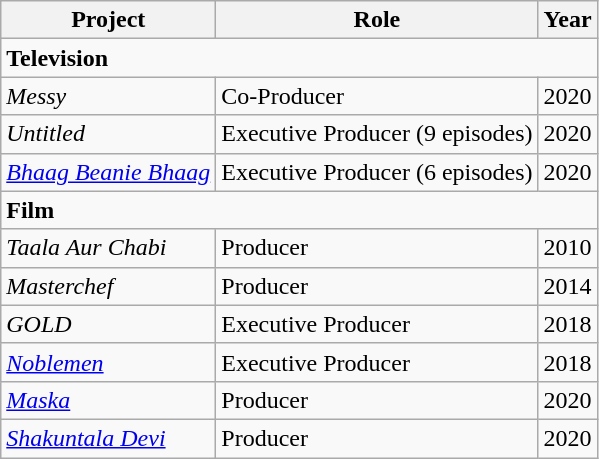<table class="wikitable">
<tr>
<th>Project</th>
<th>Role</th>
<th>Year</th>
</tr>
<tr>
<td colspan="3"><strong>Television</strong></td>
</tr>
<tr>
<td><em>Messy</em></td>
<td>Co-Producer</td>
<td>2020</td>
</tr>
<tr>
<td><em>Untitled</em></td>
<td>Executive Producer (9 episodes)</td>
<td>2020</td>
</tr>
<tr>
<td><em><a href='#'>Bhaag Beanie Bhaag</a></em></td>
<td>Executive Producer (6 episodes)</td>
<td>2020</td>
</tr>
<tr>
<td colspan="3"><strong>Film</strong></td>
</tr>
<tr>
<td><em>Taala Aur Chabi</em></td>
<td>Producer</td>
<td>2010</td>
</tr>
<tr>
<td><em>Masterchef</em></td>
<td>Producer</td>
<td>2014</td>
</tr>
<tr>
<td><em>GOLD</em></td>
<td>Executive Producer</td>
<td>2018</td>
</tr>
<tr>
<td><em><a href='#'>Noblemen</a></em></td>
<td>Executive Producer</td>
<td>2018</td>
</tr>
<tr>
<td><em><a href='#'>Maska</a></em></td>
<td>Producer</td>
<td>2020</td>
</tr>
<tr>
<td><a href='#'><em>Shakuntala Devi</em></a></td>
<td>Producer</td>
<td>2020</td>
</tr>
</table>
